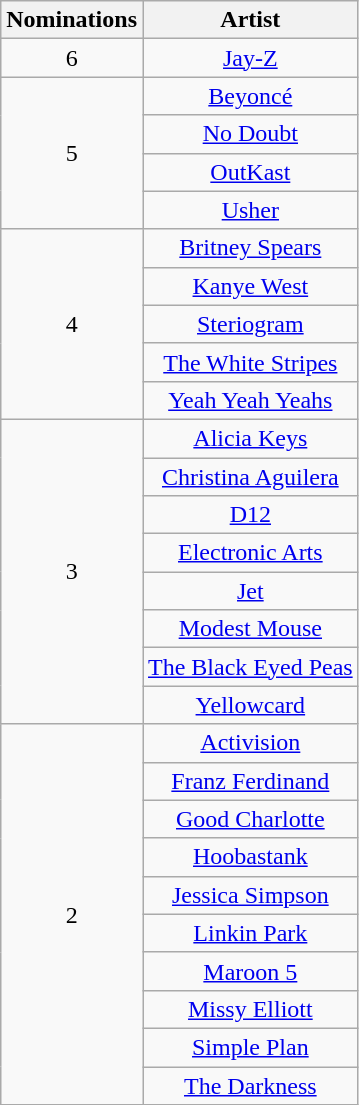<table class="wikitable" rowspan="2" style="text-align:center">
<tr>
<th scope="col" style="width:55px;">Nominations</th>
<th scope="col" style="text-align:center;">Artist</th>
</tr>
<tr>
<td style="text-align:center">6</td>
<td><a href='#'>Jay-Z</a></td>
</tr>
<tr>
<td rowspan="4" style="text-align:center">5</td>
<td><a href='#'>Beyoncé</a></td>
</tr>
<tr>
<td><a href='#'>No Doubt</a></td>
</tr>
<tr>
<td><a href='#'>OutKast</a></td>
</tr>
<tr>
<td><a href='#'>Usher</a></td>
</tr>
<tr>
<td rowspan="5" style="text-align:center">4</td>
<td><a href='#'>Britney Spears</a></td>
</tr>
<tr>
<td><a href='#'>Kanye West</a></td>
</tr>
<tr>
<td><a href='#'>Steriogram</a></td>
</tr>
<tr>
<td><a href='#'>The White Stripes</a></td>
</tr>
<tr>
<td><a href='#'>Yeah Yeah Yeahs</a></td>
</tr>
<tr>
<td rowspan="8" style="text-align:center">3</td>
<td><a href='#'>Alicia Keys</a></td>
</tr>
<tr>
<td><a href='#'>Christina Aguilera</a></td>
</tr>
<tr>
<td><a href='#'>D12</a></td>
</tr>
<tr>
<td><a href='#'>Electronic Arts</a></td>
</tr>
<tr>
<td><a href='#'>Jet</a></td>
</tr>
<tr>
<td><a href='#'>Modest Mouse</a></td>
</tr>
<tr>
<td><a href='#'>The Black Eyed Peas</a></td>
</tr>
<tr>
<td><a href='#'>Yellowcard</a></td>
</tr>
<tr>
<td rowspan="10" style="text-align:center">2</td>
<td><a href='#'>Activision</a></td>
</tr>
<tr>
<td><a href='#'>Franz Ferdinand</a></td>
</tr>
<tr>
<td><a href='#'>Good Charlotte</a></td>
</tr>
<tr>
<td><a href='#'>Hoobastank</a></td>
</tr>
<tr>
<td><a href='#'>Jessica Simpson</a></td>
</tr>
<tr>
<td><a href='#'>Linkin Park</a></td>
</tr>
<tr>
<td><a href='#'>Maroon 5</a></td>
</tr>
<tr>
<td><a href='#'>Missy Elliott</a></td>
</tr>
<tr>
<td><a href='#'>Simple Plan</a></td>
</tr>
<tr>
<td><a href='#'>The Darkness</a></td>
</tr>
</table>
